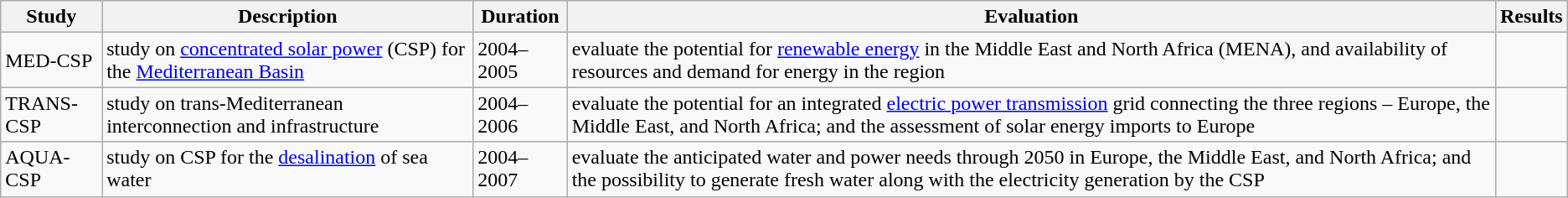<table class="wikitable sortable">
<tr>
<th>Study</th>
<th>Description</th>
<th>Duration</th>
<th>Evaluation</th>
<th>Results</th>
</tr>
<tr>
<td>MED-CSP</td>
<td>study on <a href='#'>concentrated solar power</a> (CSP) for the <a href='#'>Mediterranean Basin</a></td>
<td>2004–2005</td>
<td>evaluate the potential for <a href='#'>renewable energy</a> in the Middle East and North Africa (MENA), and availability of resources and demand for energy in the region</td>
<td></td>
</tr>
<tr>
<td>TRANS-CSP</td>
<td>study on trans-Mediterranean interconnection and infrastructure</td>
<td>2004–2006</td>
<td>evaluate the potential for an integrated <a href='#'>electric power transmission</a> grid connecting the three regions – Europe, the Middle East, and North Africa; and the assessment of solar energy imports to Europe</td>
<td></td>
</tr>
<tr>
<td>AQUA-CSP</td>
<td>study on CSP for the <a href='#'>desalination</a> of sea water</td>
<td>2004–2007</td>
<td>evaluate the anticipated water and power needs through 2050 in Europe, the Middle East, and North Africa; and the possibility to generate fresh water along with the electricity generation by the CSP</td>
<td></td>
</tr>
</table>
